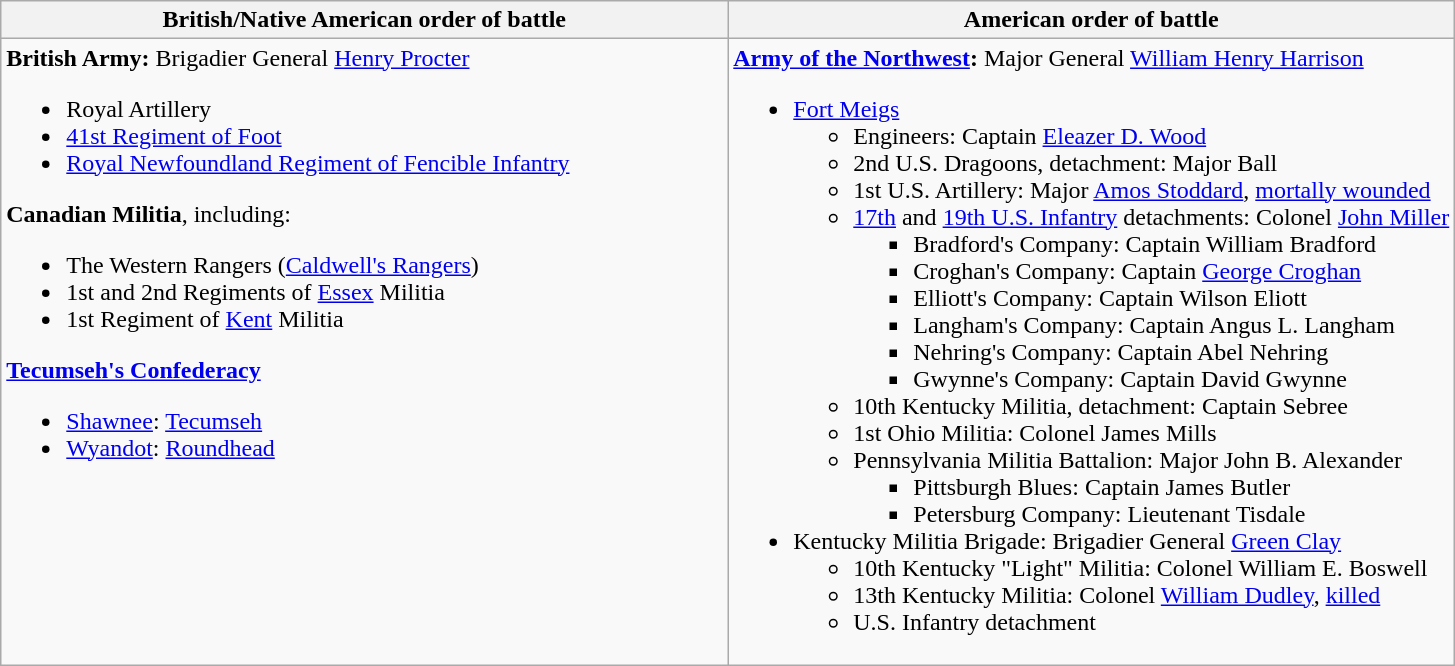<table class="wikitable">
<tr>
<th>British/Native American order of battle</th>
<th>American order of battle</th>
</tr>
<tr>
<td valign = "top" style="width:50%"><strong>British Army:</strong> Brigadier General <a href='#'>Henry Procter</a><br><ul><li>Royal Artillery</li><li><a href='#'>41st Regiment of Foot</a></li><li><a href='#'>Royal Newfoundland Regiment of Fencible Infantry</a></li></ul><strong>Canadian Militia</strong>, including:<ul><li>The Western Rangers (<a href='#'>Caldwell's Rangers</a>)</li><li>1st and 2nd Regiments of <a href='#'>Essex</a> Militia</li><li>1st Regiment of <a href='#'>Kent</a> Militia</li></ul><strong><a href='#'>Tecumseh's Confederacy</a></strong><ul><li><a href='#'>Shawnee</a>: <a href='#'>Tecumseh</a></li><li><a href='#'>Wyandot</a>: <a href='#'>Roundhead</a></li></ul></td>
<td valign = "top" style="width:50%"><strong><a href='#'>Army of the Northwest</a>:</strong> Major General <a href='#'>William Henry Harrison</a><br><ul><li><a href='#'>Fort Meigs</a><ul><li>Engineers: Captain <a href='#'>Eleazer D. Wood</a></li><li>2nd U.S. Dragoons, detachment: Major Ball</li><li>1st U.S. Artillery: Major <a href='#'>Amos Stoddard</a>, <a href='#'>mortally wounded</a></li><li><a href='#'>17th</a> and <a href='#'>19th U.S. Infantry</a> detachments: Colonel <a href='#'>John Miller</a><ul><li>Bradford's Company: Captain William Bradford</li><li>Croghan's Company: Captain <a href='#'>George Croghan</a></li><li>Elliott's Company: Captain Wilson Eliott</li><li>Langham's Company: Captain Angus L. Langham</li><li>Nehring's Company: Captain Abel Nehring</li><li>Gwynne's Company: Captain David Gwynne</li></ul></li><li>10th Kentucky Militia, detachment: Captain Sebree</li><li>1st Ohio Militia: Colonel James Mills</li><li>Pennsylvania Militia Battalion: Major John B. Alexander<ul><li>Pittsburgh Blues: Captain James Butler</li><li>Petersburg Company: Lieutenant Tisdale</li></ul></li></ul></li><li>Kentucky Militia Brigade: Brigadier General <a href='#'>Green Clay</a><ul><li>10th Kentucky "Light" Militia: Colonel William E. Boswell</li><li>13th Kentucky Militia: Colonel <a href='#'>William Dudley</a>, <a href='#'>killed</a></li><li>U.S. Infantry detachment</li></ul></li></ul></td>
</tr>
</table>
